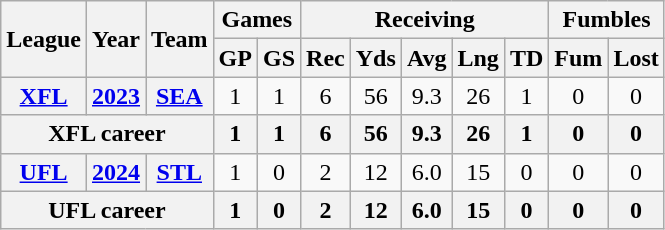<table class="wikitable" style="text-align:center">
<tr>
<th rowspan="2">League</th>
<th rowspan="2">Year</th>
<th rowspan="2">Team</th>
<th colspan="2">Games</th>
<th colspan="5">Receiving</th>
<th colspan="2">Fumbles</th>
</tr>
<tr>
<th>GP</th>
<th>GS</th>
<th>Rec</th>
<th>Yds</th>
<th>Avg</th>
<th>Lng</th>
<th>TD</th>
<th>Fum</th>
<th>Lost</th>
</tr>
<tr>
<th><a href='#'>XFL</a></th>
<th><a href='#'>2023</a></th>
<th><a href='#'>SEA</a></th>
<td>1</td>
<td>1</td>
<td>6</td>
<td>56</td>
<td>9.3</td>
<td>26</td>
<td>1</td>
<td>0</td>
<td>0</td>
</tr>
<tr>
<th colspan="3">XFL career</th>
<th>1</th>
<th>1</th>
<th>6</th>
<th>56</th>
<th>9.3</th>
<th>26</th>
<th>1</th>
<th>0</th>
<th>0</th>
</tr>
<tr>
<th><a href='#'>UFL</a></th>
<th><a href='#'>2024</a></th>
<th><a href='#'>STL</a></th>
<td>1</td>
<td>0</td>
<td>2</td>
<td>12</td>
<td>6.0</td>
<td>15</td>
<td>0</td>
<td>0</td>
<td>0</td>
</tr>
<tr>
<th colspan="3">UFL career</th>
<th>1</th>
<th>0</th>
<th>2</th>
<th>12</th>
<th>6.0</th>
<th>15</th>
<th>0</th>
<th>0</th>
<th>0</th>
</tr>
</table>
